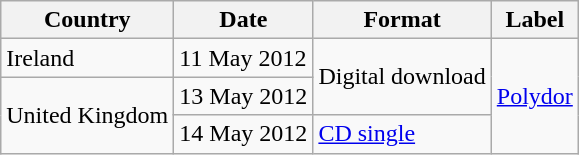<table class="wikitable plainrowheaders">
<tr>
<th scope="col">Country</th>
<th scope="col">Date</th>
<th scope="col">Format</th>
<th scope="col">Label</th>
</tr>
<tr>
<td>Ireland</td>
<td>11 May 2012</td>
<td rowspan="2">Digital download</td>
<td rowspan="3"><a href='#'>Polydor</a></td>
</tr>
<tr>
<td rowspan="2">United Kingdom</td>
<td>13 May 2012</td>
</tr>
<tr>
<td>14 May 2012</td>
<td><a href='#'>CD single</a></td>
</tr>
</table>
